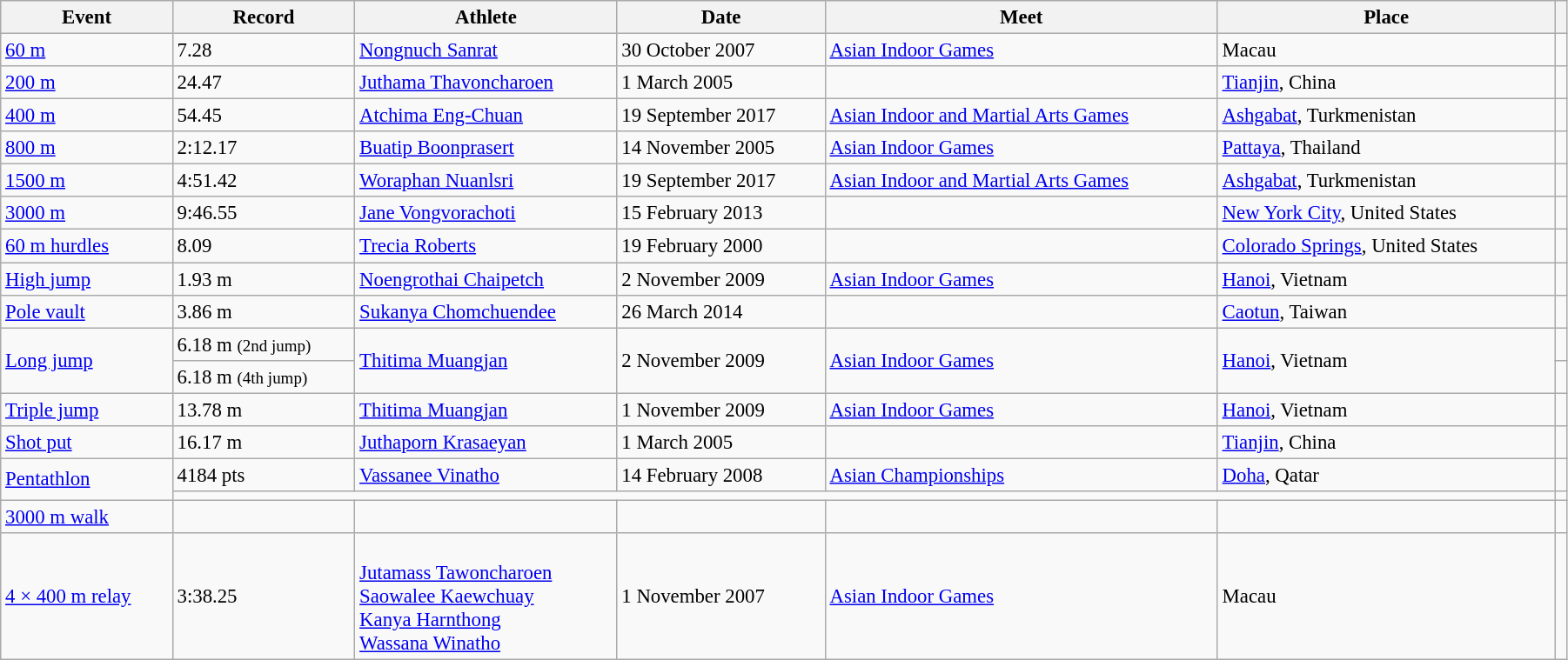<table class="wikitable" style="font-size:95%; width: 95%;">
<tr>
<th>Event</th>
<th>Record</th>
<th>Athlete</th>
<th>Date</th>
<th>Meet</th>
<th>Place</th>
<th></th>
</tr>
<tr>
<td><a href='#'>60 m</a></td>
<td>7.28</td>
<td><a href='#'>Nongnuch Sanrat</a></td>
<td>30 October 2007</td>
<td><a href='#'>Asian Indoor Games</a></td>
<td>Macau</td>
<td></td>
</tr>
<tr>
<td><a href='#'>200 m</a></td>
<td>24.47</td>
<td><a href='#'>Juthama Thavoncharoen</a></td>
<td>1 March 2005</td>
<td></td>
<td><a href='#'>Tianjin</a>, China</td>
<td></td>
</tr>
<tr>
<td><a href='#'>400 m</a></td>
<td>54.45</td>
<td><a href='#'>Atchima Eng-Chuan</a></td>
<td>19 September 2017</td>
<td><a href='#'>Asian Indoor and Martial Arts Games</a></td>
<td><a href='#'>Ashgabat</a>, Turkmenistan</td>
<td></td>
</tr>
<tr>
<td><a href='#'>800 m</a></td>
<td>2:12.17</td>
<td><a href='#'>Buatip Boonprasert</a></td>
<td>14 November 2005</td>
<td><a href='#'>Asian Indoor Games</a></td>
<td><a href='#'>Pattaya</a>, Thailand</td>
<td></td>
</tr>
<tr>
<td><a href='#'>1500 m</a></td>
<td>4:51.42</td>
<td><a href='#'>Woraphan Nuanlsri</a></td>
<td>19 September 2017</td>
<td><a href='#'>Asian Indoor and Martial Arts Games</a></td>
<td><a href='#'>Ashgabat</a>, Turkmenistan</td>
<td></td>
</tr>
<tr>
<td><a href='#'>3000 m</a></td>
<td>9:46.55</td>
<td><a href='#'>Jane Vongvorachoti</a></td>
<td>15 February 2013</td>
<td></td>
<td><a href='#'>New York City</a>, United States</td>
<td></td>
</tr>
<tr>
<td><a href='#'>60 m hurdles</a></td>
<td>8.09 </td>
<td><a href='#'>Trecia Roberts</a></td>
<td>19 February 2000</td>
<td></td>
<td><a href='#'>Colorado Springs</a>, United States</td>
<td></td>
</tr>
<tr>
<td><a href='#'>High jump</a></td>
<td>1.93 m</td>
<td><a href='#'>Noengrothai Chaipetch</a></td>
<td>2 November 2009</td>
<td><a href='#'>Asian Indoor Games</a></td>
<td><a href='#'>Hanoi</a>, Vietnam</td>
<td></td>
</tr>
<tr>
<td><a href='#'>Pole vault</a></td>
<td>3.86 m</td>
<td><a href='#'>Sukanya Chomchuendee</a></td>
<td>26 March 2014</td>
<td></td>
<td><a href='#'>Caotun</a>, Taiwan</td>
<td></td>
</tr>
<tr>
<td rowspan=2><a href='#'>Long jump</a></td>
<td>6.18 m <small>(2nd jump)</small></td>
<td rowspan=2><a href='#'>Thitima Muangjan</a></td>
<td rowspan=2>2 November 2009</td>
<td rowspan=2><a href='#'>Asian Indoor Games</a></td>
<td rowspan=2><a href='#'>Hanoi</a>, Vietnam</td>
<td></td>
</tr>
<tr>
<td>6.18 m <small>(4th jump)</small></td>
<td></td>
</tr>
<tr>
<td><a href='#'>Triple jump</a></td>
<td>13.78 m</td>
<td><a href='#'>Thitima Muangjan</a></td>
<td>1 November 2009</td>
<td><a href='#'>Asian Indoor Games</a></td>
<td><a href='#'>Hanoi</a>, Vietnam</td>
<td></td>
</tr>
<tr>
<td><a href='#'>Shot put</a></td>
<td>16.17 m</td>
<td><a href='#'>Juthaporn Krasaeyan</a></td>
<td>1 March 2005</td>
<td></td>
<td><a href='#'>Tianjin</a>, China</td>
<td></td>
</tr>
<tr>
<td rowspan=2><a href='#'>Pentathlon</a></td>
<td>4184 pts</td>
<td><a href='#'>Vassanee Vinatho</a></td>
<td>14 February 2008</td>
<td><a href='#'>Asian Championships</a></td>
<td><a href='#'>Doha</a>, Qatar</td>
<td></td>
</tr>
<tr>
<td colspan=5></td>
<td></td>
</tr>
<tr>
<td><a href='#'>3000 m walk</a></td>
<td></td>
<td></td>
<td></td>
<td></td>
<td></td>
<td></td>
</tr>
<tr>
<td><a href='#'>4 × 400 m relay</a></td>
<td>3:38.25</td>
<td><br><a href='#'>Jutamass Tawoncharoen</a><br><a href='#'>Saowalee Kaewchuay</a><br><a href='#'>Kanya Harnthong</a><br><a href='#'>Wassana Winatho</a></td>
<td>1 November 2007</td>
<td><a href='#'>Asian Indoor Games</a></td>
<td>Macau</td>
<td></td>
</tr>
</table>
